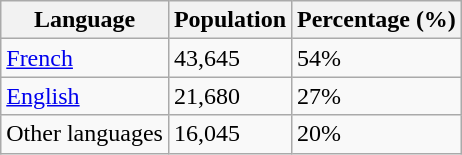<table class="wikitable">
<tr>
<th>Language</th>
<th>Population</th>
<th>Percentage (%)</th>
</tr>
<tr>
<td><a href='#'>French</a></td>
<td>43,645</td>
<td>54%</td>
</tr>
<tr>
<td><a href='#'>English</a></td>
<td>21,680</td>
<td>27%</td>
</tr>
<tr>
<td>Other languages</td>
<td>16,045</td>
<td>20%</td>
</tr>
</table>
